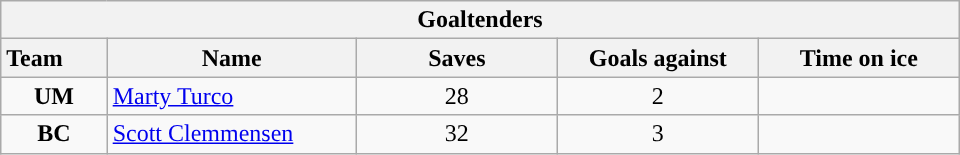<table class="wikitable" style="width:40em; text-align:right;">
<tr>
<th colspan=5>Goaltenders</th>
</tr>
<tr>
<th style="width:4em; text-align:left;">Team</th>
<th style="width:10em;">Name</th>
<th style="width:8em;">Saves</th>
<th style="width:8em;">Goals against</th>
<th style="width:8em;">Time on ice</th>
</tr>
<tr>
<td align=center><strong>UM</strong></td>
<td style="text-align:left;"><a href='#'>Marty Turco</a></td>
<td align=center>28</td>
<td align=center>2</td>
<td align=center></td>
</tr>
<tr>
<td align=center><strong>BC</strong></td>
<td style="text-align:left;"><a href='#'>Scott Clemmensen</a></td>
<td align=center>32</td>
<td align=center>3</td>
<td align=center></td>
</tr>
</table>
